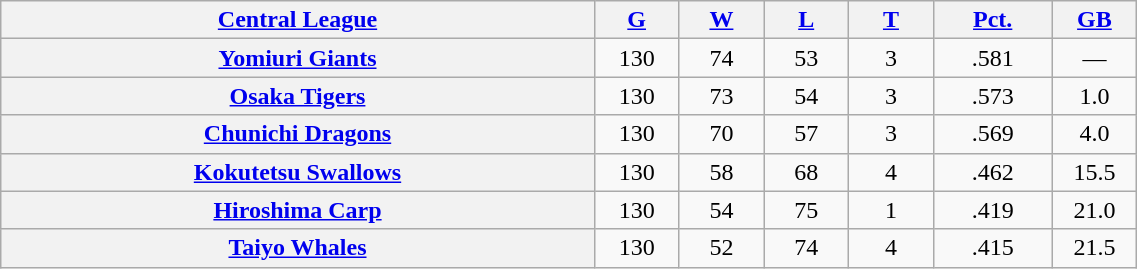<table class="wikitable plainrowheaders" width="60%" style="text-align:center;">
<tr>
<th scope="col" width="35%"><a href='#'>Central League</a></th>
<th scope="col" width="5%"><a href='#'>G</a></th>
<th scope="col" width="5%"><a href='#'>W</a></th>
<th scope="col" width="5%"><a href='#'>L</a></th>
<th scope="col" width="5%"><a href='#'>T</a></th>
<th scope="col" width="7%"><a href='#'>Pct.</a></th>
<th scope="col" width="5%"><a href='#'>GB</a></th>
</tr>
<tr>
<th scope="row" style="text-align:center;"><a href='#'>Yomiuri Giants</a></th>
<td>130</td>
<td>74</td>
<td>53</td>
<td>3</td>
<td>.581</td>
<td>—</td>
</tr>
<tr>
<th scope="row" style="text-align:center;"><a href='#'>Osaka Tigers</a></th>
<td>130</td>
<td>73</td>
<td>54</td>
<td>3</td>
<td>.573</td>
<td>1.0</td>
</tr>
<tr>
<th scope="row" style="text-align:center;"><a href='#'>Chunichi Dragons</a></th>
<td>130</td>
<td>70</td>
<td>57</td>
<td>3</td>
<td>.569</td>
<td>4.0</td>
</tr>
<tr>
<th scope="row" style="text-align:center;"><a href='#'>Kokutetsu Swallows</a></th>
<td>130</td>
<td>58</td>
<td>68</td>
<td>4</td>
<td>.462</td>
<td>15.5</td>
</tr>
<tr>
<th scope="row" style="text-align:center;"><a href='#'>Hiroshima Carp</a></th>
<td>130</td>
<td>54</td>
<td>75</td>
<td>1</td>
<td>.419</td>
<td>21.0</td>
</tr>
<tr>
<th scope="row" style="text-align:center;"><a href='#'>Taiyo Whales</a></th>
<td>130</td>
<td>52</td>
<td>74</td>
<td>4</td>
<td>.415</td>
<td>21.5</td>
</tr>
</table>
